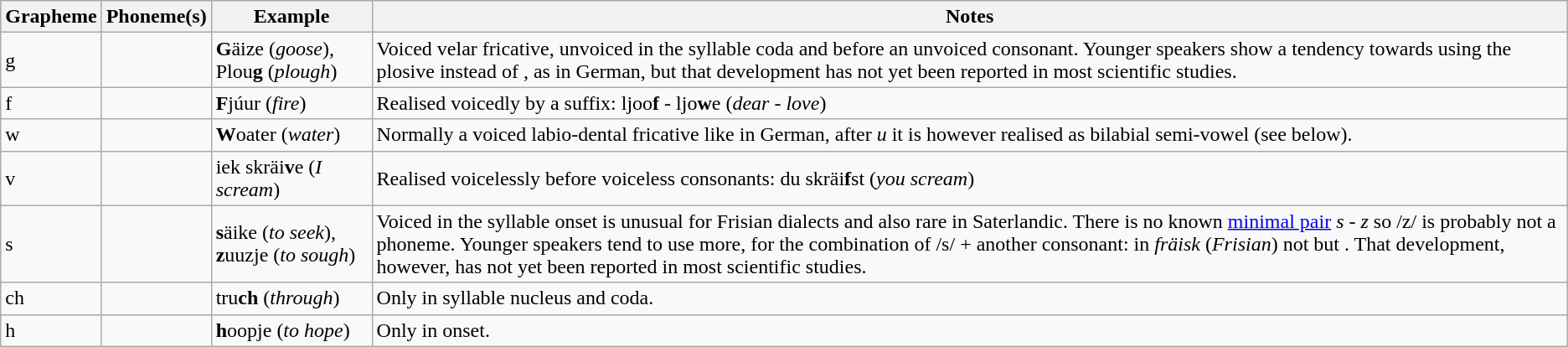<table class="wikitable">
<tr style="background-color:#FFDEAD;" align="center">
<th>Grapheme</th>
<th>Phoneme(s)</th>
<th>Example</th>
<th>Notes</th>
</tr>
<tr>
<td>g</td>
<td></td>
<td><strong>G</strong>äize (<em>goose</em>), Plou<strong>g</strong> (<em>plough</em>)</td>
<td>Voiced velar fricative, unvoiced in the syllable coda and before an unvoiced consonant. Younger speakers show a tendency towards using the plosive  instead of , as in German, but that development has not yet been reported in most scientific studies.</td>
</tr>
<tr>
<td>f</td>
<td></td>
<td><strong>F</strong>júur (<em>fire</em>)</td>
<td>Realised voicedly by a suffix: ljoo<strong>f</strong> - ljo<strong>w</strong>e (<em>dear</em> - <em>love</em>)</td>
</tr>
<tr>
<td>w</td>
<td></td>
<td><strong>W</strong>oater (<em>water</em>)</td>
<td>Normally a voiced labio-dental fricative like in German, after <em>u</em> it is however realised as bilabial semi-vowel  (see below).</td>
</tr>
<tr>
<td>v</td>
<td></td>
<td>iek skräi<strong>v</strong>e (<em>I scream</em>)</td>
<td>Realised voicelessly before voiceless consonants: du skräi<strong>f</strong>st (<em>you scream</em>)</td>
</tr>
<tr>
<td>s</td>
<td></td>
<td><strong>s</strong>äike (<em>to seek</em>), <strong>z</strong>uuzje (<em>to sough</em>)</td>
<td>Voiced  in the syllable onset is unusual for Frisian dialects and also rare in Saterlandic. There is no known <a href='#'>minimal pair</a> <em>s - z</em> so /z/ is probably not a phoneme. Younger speakers tend to use  more, for the combination of /s/ + another consonant: in <em>fräisk</em> (<em>Frisian</em>) not  but . That development, however, has not yet been reported in most scientific studies.</td>
</tr>
<tr>
<td>ch</td>
<td></td>
<td>tru<strong>ch</strong> (<em>through</em>)</td>
<td>Only in syllable nucleus and coda.</td>
</tr>
<tr>
<td>h</td>
<td></td>
<td><strong>h</strong>oopje (<em>to hope</em>)</td>
<td>Only in onset.</td>
</tr>
</table>
